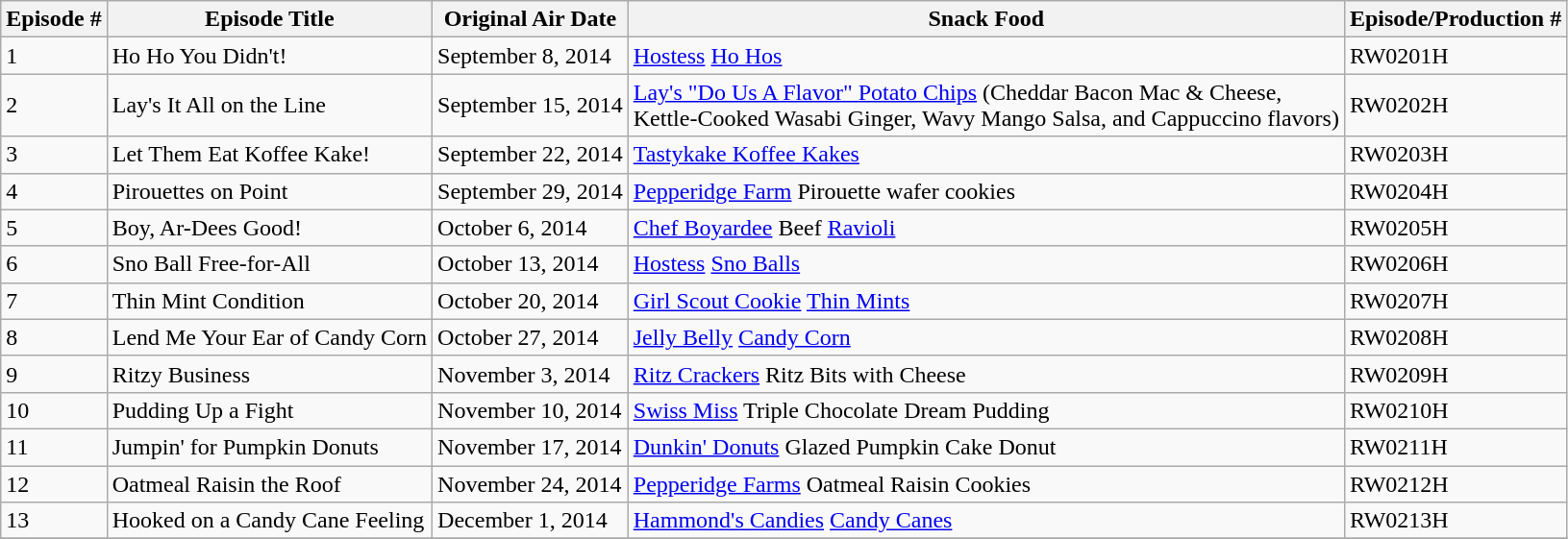<table class="wikitable">
<tr>
<th>Episode #</th>
<th>Episode Title</th>
<th>Original Air Date</th>
<th>Snack Food</th>
<th>Episode/Production #</th>
</tr>
<tr>
<td>1</td>
<td>Ho Ho You Didn't!</td>
<td>September 8, 2014</td>
<td><a href='#'>Hostess</a> <a href='#'>Ho Hos</a></td>
<td>RW0201H</td>
</tr>
<tr>
<td>2</td>
<td>Lay's It All on the Line</td>
<td>September 15, 2014</td>
<td><a href='#'>Lay's "Do Us A Flavor" Potato Chips</a> (Cheddar Bacon Mac & Cheese, <br>Kettle-Cooked Wasabi Ginger, Wavy Mango Salsa, and Cappuccino flavors)</td>
<td>RW0202H</td>
</tr>
<tr>
<td>3</td>
<td>Let Them Eat Koffee Kake!</td>
<td>September 22, 2014</td>
<td><a href='#'>Tastykake Koffee Kakes</a></td>
<td>RW0203H</td>
</tr>
<tr>
<td>4</td>
<td>Pirouettes on Point</td>
<td>September 29, 2014</td>
<td><a href='#'>Pepperidge Farm</a> Pirouette wafer cookies</td>
<td>RW0204H</td>
</tr>
<tr>
<td>5</td>
<td>Boy, Ar-Dees Good!</td>
<td>October 6, 2014</td>
<td><a href='#'>Chef Boyardee</a> Beef <a href='#'>Ravioli</a></td>
<td>RW0205H</td>
</tr>
<tr>
<td>6</td>
<td>Sno Ball Free-for-All</td>
<td>October 13, 2014</td>
<td><a href='#'>Hostess</a> <a href='#'>Sno Balls</a></td>
<td>RW0206H</td>
</tr>
<tr>
<td>7</td>
<td>Thin Mint Condition</td>
<td>October 20, 2014</td>
<td><a href='#'>Girl Scout Cookie</a>  <a href='#'>Thin Mints</a></td>
<td>RW0207H</td>
</tr>
<tr>
<td>8</td>
<td>Lend Me Your Ear of Candy Corn</td>
<td>October 27, 2014</td>
<td><a href='#'>Jelly Belly</a> <a href='#'>Candy Corn</a></td>
<td>RW0208H</td>
</tr>
<tr>
<td>9</td>
<td>Ritzy Business</td>
<td>November 3, 2014</td>
<td><a href='#'>Ritz Crackers</a> Ritz Bits with Cheese</td>
<td>RW0209H</td>
</tr>
<tr>
<td>10</td>
<td>Pudding Up a Fight</td>
<td>November 10, 2014</td>
<td><a href='#'>Swiss Miss</a> Triple Chocolate Dream Pudding</td>
<td>RW0210H</td>
</tr>
<tr>
<td>11</td>
<td>Jumpin' for Pumpkin Donuts</td>
<td>November 17, 2014</td>
<td><a href='#'>Dunkin' Donuts</a> Glazed Pumpkin Cake Donut</td>
<td>RW0211H</td>
</tr>
<tr>
<td>12</td>
<td>Oatmeal Raisin the Roof</td>
<td>November 24, 2014</td>
<td><a href='#'>Pepperidge Farms</a> Oatmeal Raisin Cookies</td>
<td>RW0212H</td>
</tr>
<tr>
<td>13</td>
<td>Hooked on a Candy Cane Feeling</td>
<td>December 1, 2014</td>
<td><a href='#'>Hammond's Candies</a> <a href='#'>Candy Canes</a></td>
<td>RW0213H</td>
</tr>
<tr>
</tr>
</table>
